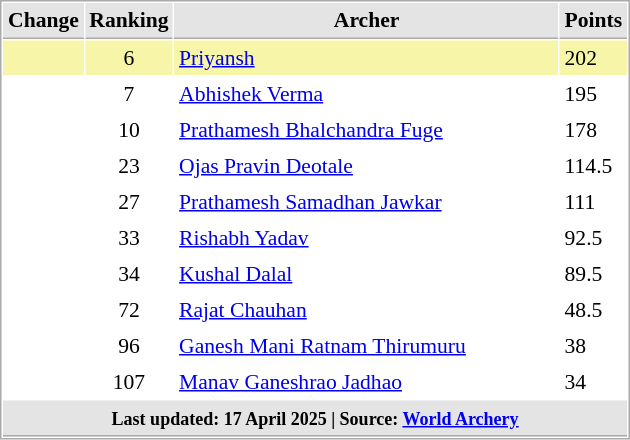<table cellspacing="1" cellpadding="3" style="border:1px solid #aaa; font-size:90%; float: left; margin-left: 1em;">
<tr style="background:#e4e4e4;">
<th style="border-bottom:1px solid #aaa; width:10px;">Change</th>
<th style="border-bottom:1px solid #aaa; width:10px;">Ranking</th>
<th style="border-bottom:1px solid #aaa; width:250px;">Archer</th>
<th style="border-bottom:1px solid #aaa; width:30px;">Points</th>
</tr>
<tr style="background:#f7f6a8">
<td style="text-align:center;"></td>
<td style="text-align:center;">6</td>
<td><a href='#'>Priyansh</a></td>
<td>202</td>
</tr>
<tr>
<td style="text-align:center;"><small></small></td>
<td style="text-align:center;">7</td>
<td><a href='#'>Abhishek Verma</a></td>
<td>195</td>
</tr>
<tr>
<td style="text-align:center;"><small></small></td>
<td style="text-align:center;">10</td>
<td><a href='#'>Prathamesh Bhalchandra Fuge</a></td>
<td>178</td>
</tr>
<tr>
<td style="text-align:center;"><small></small></td>
<td style="text-align:center;">23</td>
<td><a href='#'>Ojas Pravin Deotale</a></td>
<td>114.5</td>
</tr>
<tr>
<td style="text-align:center;"><small></small></td>
<td style="text-align:center;">27</td>
<td><a href='#'>Prathamesh Samadhan Jawkar</a></td>
<td>111</td>
</tr>
<tr>
<td style="text-align:center;"><small></small></td>
<td style="text-align:center;">33</td>
<td><a href='#'>Rishabh Yadav</a></td>
<td>92.5</td>
</tr>
<tr>
<td style="text-align:center;"><small></small></td>
<td style="text-align:center;">34</td>
<td><a href='#'>Kushal Dalal</a></td>
<td>89.5</td>
</tr>
<tr>
<td style="text-align:center;"><small></small></td>
<td style="text-align:center;">72</td>
<td><a href='#'>Rajat Chauhan</a></td>
<td>48.5</td>
</tr>
<tr>
<td style="text-align:center;"><small></small></td>
<td style="text-align:center;">96</td>
<td><a href='#'>Ganesh Mani Ratnam Thirumuru</a></td>
<td>38</td>
</tr>
<tr>
<td style="text-align:center;"><small></small></td>
<td style="text-align:center;">107</td>
<td><a href='#'>Manav Ganeshrao Jadhao</a></td>
<td>34</td>
</tr>
<tr style="background:#e4e4e4;">
<th colspan=4 style="border-bottom:1px solid #aaa; width:10px;"><small>Last updated: 17 April 2025 | Source: <a href='#'>World Archery</a></small></th>
</tr>
</table>
